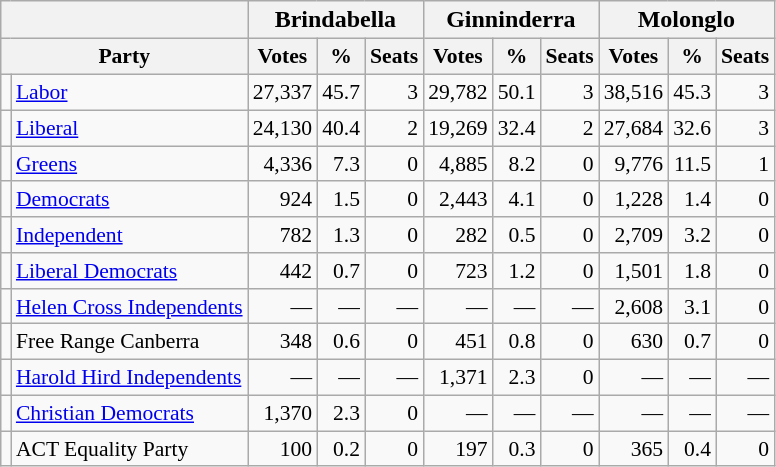<table class="wikitable">
<tr>
<th colspan=2></th>
<th colspan=3>Brindabella</th>
<th colspan=3>Ginninderra</th>
<th colspan=3>Molonglo</th>
</tr>
<tr style="font-size: 0.9em">
<th colspan = 2>Party</th>
<th>Votes</th>
<th>%</th>
<th>Seats</th>
<th>Votes</th>
<th>%</th>
<th>Seats</th>
<th>Votes</th>
<th>%</th>
<th>Seats</th>
</tr>
<tr style="font-size: 0.9em";">
<td></td>
<td><a href='#'>Labor</a></td>
<td align=right>27,337</td>
<td align=right>45.7</td>
<td align=right>3</td>
<td align=right>29,782</td>
<td align=right>50.1</td>
<td align=right>3</td>
<td align=right>38,516</td>
<td align=right>45.3</td>
<td align=right>3</td>
</tr>
<tr style="font-size: 0.9em";">
<td></td>
<td><a href='#'>Liberal</a></td>
<td align=right>24,130</td>
<td align=right>40.4</td>
<td align=right>2</td>
<td align=right>19,269</td>
<td align=right>32.4</td>
<td align=right>2</td>
<td align=right>27,684</td>
<td align=right>32.6</td>
<td align=right>3</td>
</tr>
<tr style="font-size: 0.9em";">
<td></td>
<td><a href='#'>Greens</a></td>
<td align=right>4,336</td>
<td align=right>7.3</td>
<td align=right>0</td>
<td align=right>4,885</td>
<td align=right>8.2</td>
<td align=right>0</td>
<td align=right>9,776</td>
<td align=right>11.5</td>
<td align=right>1</td>
</tr>
<tr style="font-size: 0.9em";">
<td></td>
<td><a href='#'>Democrats</a></td>
<td align=right>924</td>
<td align=right>1.5</td>
<td align=right>0</td>
<td align=right>2,443</td>
<td align=right>4.1</td>
<td align=right>0</td>
<td align=right>1,228</td>
<td align=right>1.4</td>
<td align=right>0</td>
</tr>
<tr style="font-size: 0.9em";">
<td></td>
<td><a href='#'>Independent</a></td>
<td align=right>782</td>
<td align=right>1.3</td>
<td align=right>0</td>
<td align=right>282</td>
<td align=right>0.5</td>
<td align=right>0</td>
<td align=right>2,709</td>
<td align=right>3.2</td>
<td align=right>0</td>
</tr>
<tr style="font-size: 0.9em";">
<td></td>
<td><a href='#'>Liberal Democrats</a></td>
<td align=right>442</td>
<td align=right>0.7</td>
<td align=right>0</td>
<td align=right>723</td>
<td align=right>1.2</td>
<td align=right>0</td>
<td align=right>1,501</td>
<td align=right>1.8</td>
<td align=right>0</td>
</tr>
<tr style="font-size: 0.9em";">
<td></td>
<td><a href='#'>Helen Cross Independents</a></td>
<td align=right>—</td>
<td align=right>—</td>
<td align=right>—</td>
<td align=right>—</td>
<td align=right>—</td>
<td align=right>—</td>
<td align=right>2,608</td>
<td align=right>3.1</td>
<td align=right>0</td>
</tr>
<tr style="font-size: 0.9em";">
<td></td>
<td>Free Range Canberra</td>
<td align=right>348</td>
<td align=right>0.6</td>
<td align=right>0</td>
<td align=right>451</td>
<td align=right>0.8</td>
<td align=right>0</td>
<td align=right>630</td>
<td align=right>0.7</td>
<td align=right>0</td>
</tr>
<tr style="font-size: 0.9em";">
<td></td>
<td><a href='#'>Harold Hird Independents</a></td>
<td align=right>—</td>
<td align=right>—</td>
<td align=right>—</td>
<td align=right>1,371</td>
<td align=right>2.3</td>
<td align=right>0</td>
<td align=right>—</td>
<td align=right>—</td>
<td align=right>—</td>
</tr>
<tr style="font-size: 0.9em";">
<td></td>
<td><a href='#'>Christian Democrats</a></td>
<td align=right>1,370</td>
<td align=right>2.3</td>
<td align=right>0</td>
<td align=right>—</td>
<td align=right>—</td>
<td align=right>—</td>
<td align=right>—</td>
<td align=right>—</td>
<td align=right>—</td>
</tr>
<tr style="font-size: 0.9em";">
<td></td>
<td>ACT Equality Party</td>
<td align=right>100</td>
<td align=right>0.2</td>
<td align=right>0</td>
<td align=right>197</td>
<td align=right>0.3</td>
<td align=right>0</td>
<td align=right>365</td>
<td align=right>0.4</td>
<td align=right>0</td>
</tr>
</table>
